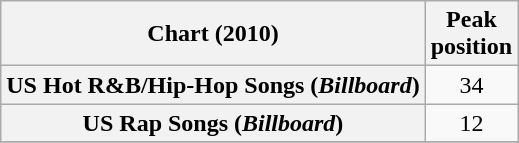<table class="wikitable sortable plainrowheaders" style="text-align:center;">
<tr>
<th scope="col">Chart (2010)</th>
<th scope="col">Peak<br>position</th>
</tr>
<tr>
<th scope="row">US Hot R&B/Hip-Hop Songs (<em>Billboard</em>)</th>
<td>34</td>
</tr>
<tr>
<th scope="row">US Rap Songs (<em>Billboard</em>)</th>
<td>12</td>
</tr>
<tr>
</tr>
</table>
